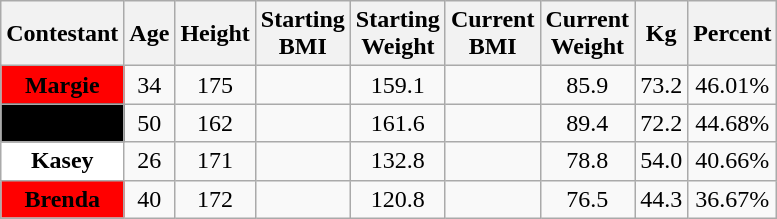<table class="wikitable sortable" style="text-align:center" align="center" font-size:87%; line-height:16px">
<tr>
<th width="50">Contestant</th>
<th width="25">Age</th>
<th width="25">Height</th>
<th width="5">Starting <br>BMI</th>
<th width="25">Starting <br>Weight</th>
<th width="5">Current<br>BMI</th>
<th width="25">Current<br>Weight</th>
<th width="25">Kg</th>
<th width="25">Percent</th>
</tr>
<tr>
<td bgcolor="red"><span><strong>Margie</strong></span></td>
<td>34</td>
<td>175</td>
<td></td>
<td>159.1</td>
<td></td>
<td>85.9</td>
<td>73.2</td>
<td>46.01%</td>
</tr>
<tr>
<td bgcolor="black"><span><strong>Alex</strong></span></td>
<td>50</td>
<td>162</td>
<td></td>
<td>161.6</td>
<td></td>
<td>89.4</td>
<td>72.2</td>
<td>44.68%</td>
</tr>
<tr>
<td bgcolor="white"><strong>Kasey</strong></td>
<td>26</td>
<td>171</td>
<td></td>
<td>132.8</td>
<td></td>
<td>78.8</td>
<td>54.0</td>
<td>40.66%</td>
</tr>
<tr>
<td bgcolor="red"><span><strong>Brenda</strong></span></td>
<td>40</td>
<td>172</td>
<td></td>
<td>120.8</td>
<td></td>
<td>76.5</td>
<td>44.3</td>
<td>36.67%</td>
</tr>
</table>
